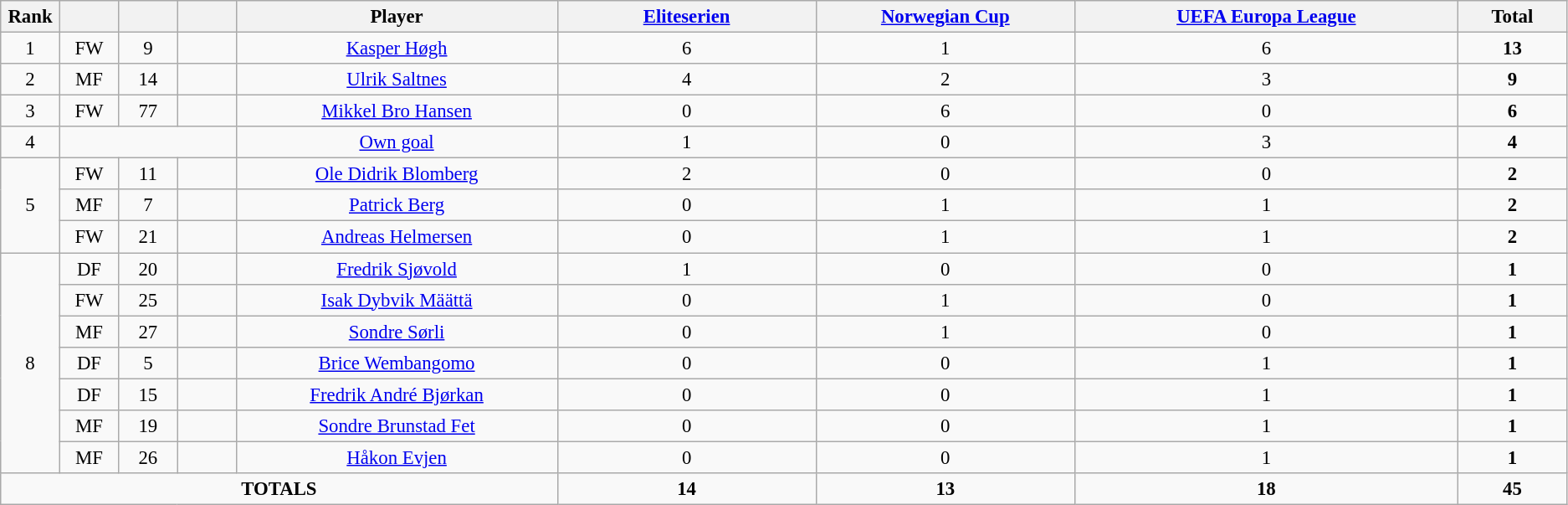<table class="wikitable" style="font-size: 95%; text-align: center;">
<tr>
<th width=40>Rank</th>
<th width=40></th>
<th width=40></th>
<th width=40></th>
<th width=250>Player</th>
<th width=200><a href='#'>Eliteserien</a></th>
<th width=200><a href='#'>Norwegian Cup</a></th>
<th width=300><a href='#'>UEFA Europa League</a></th>
<th width=80><strong>Total</strong></th>
</tr>
<tr>
<td>1</td>
<td>FW</td>
<td>9</td>
<td></td>
<td><a href='#'>Kasper Høgh</a></td>
<td>6</td>
<td>1</td>
<td>6</td>
<td><strong>13</strong></td>
</tr>
<tr>
<td>2</td>
<td>MF</td>
<td>14</td>
<td></td>
<td><a href='#'>Ulrik Saltnes</a></td>
<td>4</td>
<td>2</td>
<td>3</td>
<td><strong>9</strong></td>
</tr>
<tr>
<td>3</td>
<td>FW</td>
<td>77</td>
<td></td>
<td><a href='#'>Mikkel Bro Hansen</a></td>
<td>0</td>
<td>6</td>
<td>0</td>
<td><strong>6</strong></td>
</tr>
<tr>
<td>4</td>
<td colspan="3"></td>
<td><a href='#'>Own goal</a></td>
<td>1</td>
<td>0</td>
<td>3</td>
<td><strong>4</strong></td>
</tr>
<tr>
<td rowspan="3">5</td>
<td>FW</td>
<td>11</td>
<td></td>
<td><a href='#'>Ole Didrik Blomberg</a></td>
<td>2</td>
<td>0</td>
<td>0</td>
<td><strong>2</strong></td>
</tr>
<tr>
<td>MF</td>
<td>7</td>
<td></td>
<td><a href='#'>Patrick Berg</a></td>
<td>0</td>
<td>1</td>
<td>1</td>
<td><strong>2</strong></td>
</tr>
<tr>
<td>FW</td>
<td>21</td>
<td></td>
<td><a href='#'>Andreas Helmersen</a></td>
<td>0</td>
<td>1</td>
<td>1</td>
<td><strong>2</strong></td>
</tr>
<tr>
<td rowspan="7">8</td>
<td>DF</td>
<td>20</td>
<td></td>
<td><a href='#'>Fredrik Sjøvold</a></td>
<td>1</td>
<td>0</td>
<td>0</td>
<td><strong>1</strong></td>
</tr>
<tr>
<td>FW</td>
<td>25</td>
<td></td>
<td><a href='#'>Isak Dybvik Määttä</a></td>
<td>0</td>
<td>1</td>
<td>0</td>
<td><strong>1</strong></td>
</tr>
<tr>
<td>MF</td>
<td>27</td>
<td></td>
<td><a href='#'>Sondre Sørli</a></td>
<td>0</td>
<td>1</td>
<td>0</td>
<td><strong>1</strong></td>
</tr>
<tr>
<td>DF</td>
<td>5</td>
<td></td>
<td><a href='#'>Brice Wembangomo</a></td>
<td>0</td>
<td>0</td>
<td>1</td>
<td><strong>1</strong></td>
</tr>
<tr>
<td>DF</td>
<td>15</td>
<td></td>
<td><a href='#'>Fredrik André Bjørkan</a></td>
<td>0</td>
<td>0</td>
<td>1</td>
<td><strong>1</strong></td>
</tr>
<tr>
<td>MF</td>
<td>19</td>
<td></td>
<td><a href='#'>Sondre Brunstad Fet</a></td>
<td>0</td>
<td>0</td>
<td>1</td>
<td><strong>1</strong></td>
</tr>
<tr>
<td>MF</td>
<td>26</td>
<td></td>
<td><a href='#'>Håkon Evjen</a></td>
<td>0</td>
<td>0</td>
<td>1</td>
<td><strong>1</strong></td>
</tr>
<tr>
<td colspan="5"><strong>TOTALS</strong></td>
<td><strong>14</strong></td>
<td><strong>13</strong></td>
<td><strong>18</strong></td>
<td><strong>45</strong></td>
</tr>
</table>
